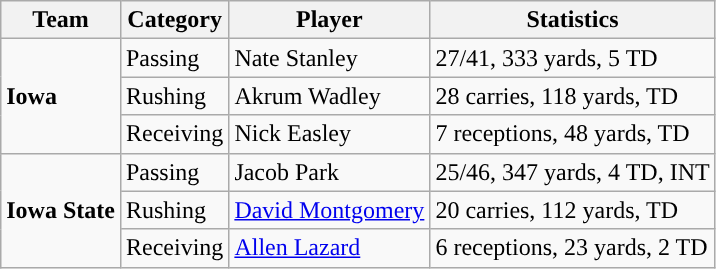<table class="wikitable" style="float: left;">
<tr>
<th>Team</th>
<th>Category</th>
<th>Player</th>
<th>Statistics</th>
</tr>
<tr>
<td rowspan=3><strong>Iowa</strong></td>
<td>Passing</td>
<td>Nate Stanley</td>
<td>27/41, 333 yards, 5 TD</td>
</tr>
<tr>
<td>Rushing</td>
<td>Akrum Wadley</td>
<td>28 carries, 118 yards, TD</td>
</tr>
<tr>
<td>Receiving</td>
<td>Nick Easley</td>
<td>7 receptions, 48 yards, TD</td>
</tr>
<tr>
<td rowspan=3><strong>Iowa State</strong></td>
<td>Passing</td>
<td>Jacob Park</td>
<td>25/46, 347 yards, 4 TD, INT</td>
</tr>
<tr>
<td>Rushing</td>
<td><a href='#'>David Montgomery</a></td>
<td>20 carries, 112 yards, TD</td>
</tr>
<tr>
<td>Receiving</td>
<td><a href='#'>Allen Lazard</a></td>
<td>6 receptions, 23 yards, 2 TD</td>
</tr>
</table>
